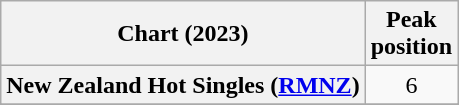<table class="wikitable sortable plainrowheaders" style="text-align:center">
<tr>
<th scope="col">Chart (2023)</th>
<th scope="col">Peak<br>position</th>
</tr>
<tr>
<th scope="row">New Zealand Hot Singles (<a href='#'>RMNZ</a>)</th>
<td>6</td>
</tr>
<tr>
</tr>
<tr>
</tr>
<tr>
</tr>
</table>
